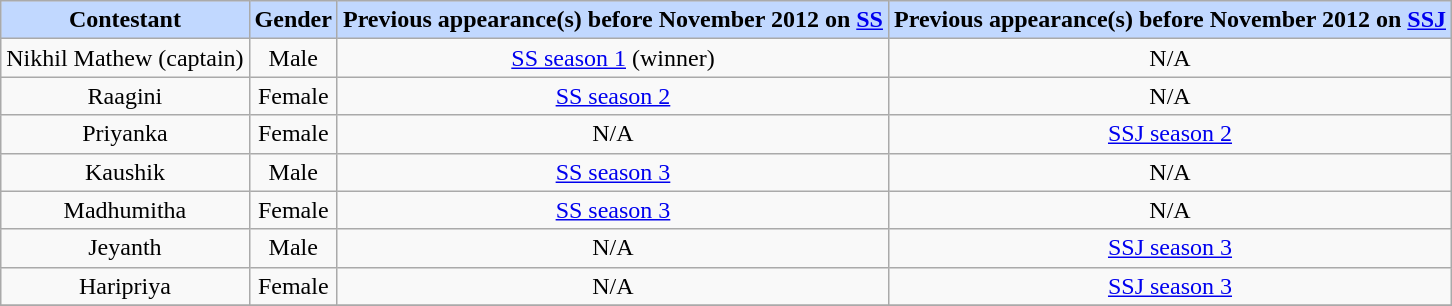<table class="wikitable sortable" style="text-align: center; width: auto;">
<tr style="background:#C1D8FF;">
<th style="background-color:#C1D8FF;">Contestant</th>
<th style="background-color:#C1D8FF;">Gender</th>
<th style="background-color:#C1D8FF;">Previous appearance(s) before November 2012 on <a href='#'>SS</a></th>
<th style="background-color:#C1D8FF;">Previous appearance(s) before November 2012 on <a href='#'>SSJ</a></th>
</tr>
<tr>
<td>Nikhil Mathew (captain)</td>
<td>Male</td>
<td><a href='#'>SS season 1</a> (winner)</td>
<td>N/A</td>
</tr>
<tr>
<td>Raagini</td>
<td>Female</td>
<td><a href='#'>SS season 2</a></td>
<td>N/A</td>
</tr>
<tr>
<td>Priyanka</td>
<td>Female</td>
<td>N/A</td>
<td><a href='#'>SSJ season 2</a></td>
</tr>
<tr>
<td>Kaushik</td>
<td>Male</td>
<td><a href='#'>SS season 3</a></td>
<td>N/A</td>
</tr>
<tr>
<td>Madhumitha</td>
<td>Female</td>
<td><a href='#'>SS season 3</a></td>
<td>N/A</td>
</tr>
<tr>
<td>Jeyanth</td>
<td>Male</td>
<td>N/A</td>
<td><a href='#'>SSJ season 3</a></td>
</tr>
<tr>
<td>Haripriya</td>
<td>Female</td>
<td>N/A</td>
<td><a href='#'>SSJ season 3</a></td>
</tr>
<tr>
</tr>
</table>
